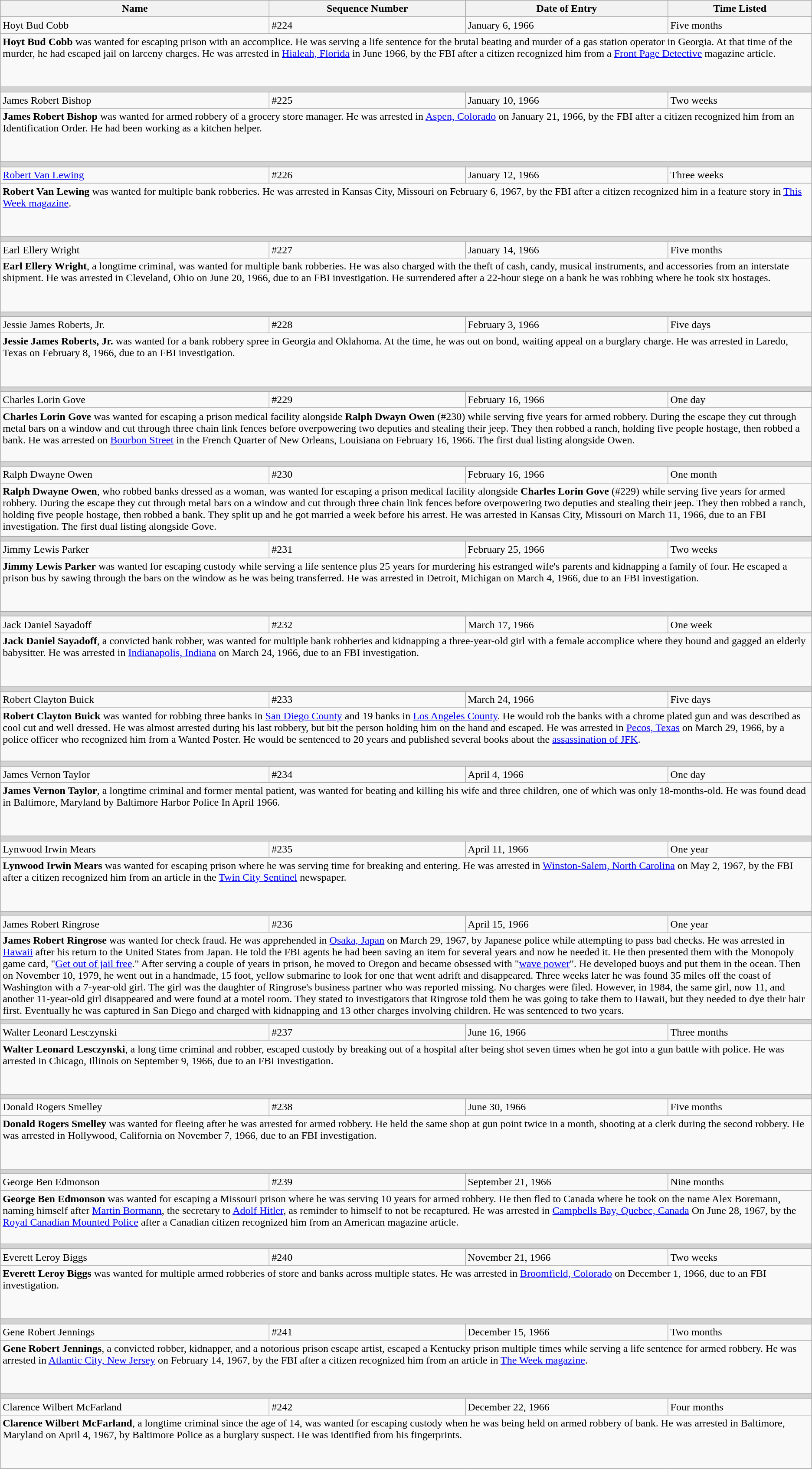<table class="wikitable">
<tr>
<th>Name</th>
<th>Sequence Number</th>
<th>Date of Entry</th>
<th>Time Listed</th>
</tr>
<tr>
<td height="10">Hoyt Bud Cobb</td>
<td>#224</td>
<td>January 6, 1966</td>
<td>Five months</td>
</tr>
<tr>
<td colspan="4" height="75" valign="top"><strong>Hoyt Bud Cobb</strong> was wanted for escaping prison with an accomplice. He was serving a life sentence for the brutal beating and murder of a gas station operator in Georgia. At that time of the murder, he had escaped jail on larceny charges. He was arrested in <a href='#'>Hialeah, Florida</a> in June 1966, by the FBI after a citizen recognized him from a <a href='#'>Front Page Detective</a> magazine article.</td>
</tr>
<tr>
<td colspan="4" style="background-color:lightgrey;"></td>
</tr>
<tr>
<td height="10">James Robert Bishop</td>
<td>#225</td>
<td>January 10, 1966</td>
<td>Two weeks</td>
</tr>
<tr>
<td colspan="4" height="75" valign="top"><strong>James Robert Bishop</strong> was wanted for armed robbery of a grocery store manager. He was arrested in <a href='#'>Aspen, Colorado</a> on January 21, 1966, by the FBI after a citizen recognized him from an Identification Order. He had been working as a kitchen helper.</td>
</tr>
<tr>
<td colspan="4" style="background-color:lightgrey;"></td>
</tr>
<tr>
<td height="10"><a href='#'>Robert Van Lewing</a></td>
<td>#226</td>
<td>January 12, 1966</td>
<td>Three weeks</td>
</tr>
<tr>
<td colspan="4" height="75" valign="top"><strong>Robert Van Lewing</strong> was wanted for multiple bank robberies. He was arrested in Kansas City, Missouri on February 6, 1967, by the FBI after a citizen recognized him in a feature story in <a href='#'>This Week magazine</a>.</td>
</tr>
<tr>
<td colspan="4" style="background-color:lightgrey;"></td>
</tr>
<tr>
<td height="10">Earl Ellery Wright</td>
<td>#227</td>
<td>January 14, 1966</td>
<td>Five months</td>
</tr>
<tr>
<td colspan="4" height="75" valign="top"><strong>Earl Ellery Wright</strong>, a longtime criminal, was wanted for multiple bank robberies. He was also charged with the theft of cash, candy, musical instruments, and accessories from an interstate shipment. He was arrested in Cleveland, Ohio on June 20, 1966, due to an FBI investigation. He surrendered after a 22-hour siege on a bank he was robbing where he took six hostages.</td>
</tr>
<tr>
<td colspan="4" style="background-color:lightgrey;"></td>
</tr>
<tr>
<td height="10">Jessie James Roberts, Jr.</td>
<td>#228</td>
<td>February 3, 1966</td>
<td>Five days</td>
</tr>
<tr>
<td colspan="4" height="75" valign="top"><strong>Jessie James Roberts, Jr.</strong> was wanted for a bank robbery spree in Georgia and Oklahoma. At the time, he was out on bond, waiting appeal on a burglary charge. He was arrested in Laredo, Texas on February 8, 1966, due to an FBI investigation.</td>
</tr>
<tr>
<td colspan="4" style="background-color:lightgrey;"></td>
</tr>
<tr>
<td height="10">Charles Lorin Gove</td>
<td>#229</td>
<td>February 16, 1966</td>
<td>One day</td>
</tr>
<tr>
<td colspan="4" height="75" valign="top"><strong>Charles Lorin Gove</strong> was wanted for escaping a prison medical facility alongside <strong>Ralph Dwayn Owen</strong> (#230) while serving five years for armed robbery. During the escape they cut through metal bars on a window and cut through three chain link fences before overpowering two deputies and stealing their jeep. They then robbed a ranch, holding five people hostage, then robbed a bank. He was arrested on <a href='#'>Bourbon Street</a> in the French Quarter of New Orleans, Louisiana on February 16, 1966. The first dual listing alongside Owen.</td>
</tr>
<tr>
<td colspan="4" style="background-color:lightgrey;"></td>
</tr>
<tr>
<td height="10">Ralph Dwayne Owen</td>
<td>#230</td>
<td>February 16, 1966</td>
<td>One month</td>
</tr>
<tr>
<td colspan="4" height="75" valign="top"><strong>Ralph Dwayne Owen</strong>, who robbed banks dressed as a woman, was wanted for escaping a prison medical facility alongside <strong>Charles Lorin Gove</strong> (#229) while serving five years for armed robbery. During the escape they cut through metal bars on a window and cut through three chain link fences before overpowering two deputies and stealing their jeep. They then robbed a ranch, holding five people hostage, then robbed a bank. They split up and he got married a week before his arrest. He was arrested in Kansas City, Missouri on March 11, 1966, due to an FBI investigation. The first dual listing alongside Gove.</td>
</tr>
<tr>
<td colspan="4" style="background-color:lightgrey;"></td>
</tr>
<tr>
<td height="10">Jimmy Lewis Parker</td>
<td>#231</td>
<td>February 25, 1966</td>
<td>Two weeks</td>
</tr>
<tr>
<td colspan="4" height="75" valign="top"><strong>Jimmy Lewis Parker</strong> was wanted for escaping custody while serving a life sentence plus 25 years for murdering his estranged wife's parents and kidnapping a family of four. He escaped a prison bus by sawing through the bars on the window as he was being transferred. He was arrested in Detroit, Michigan on March 4, 1966, due to an FBI investigation.</td>
</tr>
<tr>
<td colspan="4" style="background-color:lightgrey;"></td>
</tr>
<tr>
<td height="10">Jack Daniel Sayadoff</td>
<td>#232</td>
<td>March 17, 1966</td>
<td>One week</td>
</tr>
<tr>
<td colspan="4" height="75" valign="top"><strong>Jack Daniel Sayadoff</strong>, a convicted bank robber, was wanted for multiple bank robberies and kidnapping a three-year-old girl with a female accomplice where they bound and gagged an elderly babysitter. He was arrested in <a href='#'>Indianapolis, Indiana</a> on March 24, 1966, due to an FBI investigation.</td>
</tr>
<tr>
<td colspan="4" style="background-color:lightgrey;"></td>
</tr>
<tr>
<td height="10">Robert Clayton Buick</td>
<td>#233</td>
<td>March 24, 1966</td>
<td>Five days</td>
</tr>
<tr>
<td colspan="4" height="75" valign="top"><strong>Robert Clayton Buick</strong> was wanted for robbing three banks in <a href='#'>San Diego County</a> and 19 banks in <a href='#'>Los Angeles County</a>. He would rob the banks with a chrome plated gun and was described as cool cut and well dressed. He was almost arrested during his last robbery, but bit the person holding him on the hand and escaped. He was arrested in <a href='#'>Pecos, Texas</a> on March 29, 1966, by a police officer who recognized him from a Wanted Poster. He would be sentenced to 20 years and published several books about the <a href='#'>assassination of JFK</a>.</td>
</tr>
<tr>
<td colspan="4" style="background-color:lightgrey;"></td>
</tr>
<tr>
<td height="10">James Vernon Taylor</td>
<td>#234</td>
<td>April 4, 1966</td>
<td>One day</td>
</tr>
<tr>
<td colspan="4" height="75" valign="top"><strong>James Vernon Taylor</strong>, a longtime criminal and former mental patient, was wanted for beating and killing his wife and three children, one of which was only 18-months-old. He was found dead in Baltimore, Maryland by Baltimore Harbor Police In April 1966.</td>
</tr>
<tr>
<td colspan="4" style="background-color:lightgrey;"></td>
</tr>
<tr>
<td height="10">Lynwood Irwin Mears</td>
<td>#235</td>
<td>April 11, 1966</td>
<td>One year</td>
</tr>
<tr>
<td colspan="4" height="75" valign="top"><strong>Lynwood Irwin Mears</strong> was wanted for escaping prison where he was serving time for breaking and entering. He was arrested in <a href='#'>Winston-Salem, North Carolina</a> on May 2, 1967, by the FBI after a citizen recognized him from an article in the <a href='#'>Twin City Sentinel</a> newspaper.</td>
</tr>
<tr>
<td colspan="4" style="background-color:lightgrey;"></td>
</tr>
<tr>
<td height="10">James Robert Ringrose</td>
<td>#236</td>
<td>April 15, 1966</td>
<td>One year</td>
</tr>
<tr>
<td colspan="4" height="75" valign="top"><strong>James Robert Ringrose</strong> was wanted for check fraud. He was apprehended in <a href='#'>Osaka, Japan</a> on March 29, 1967, by Japanese police while attempting to pass bad checks. He was arrested in <a href='#'>Hawaii</a> after his return to the United States from Japan. He told the FBI agents he had been saving an item for several years and now he needed it. He then presented them with the Monopoly game card, "<a href='#'>Get out of jail free</a>." After serving a couple of years in prison, he moved to Oregon and became obsessed with "<a href='#'>wave power</a>". He developed buoys and put them in the ocean. Then on November 10, 1979, he went out in a handmade, 15 foot, yellow submarine to look for one that went adrift and disappeared. Three weeks later he was found 35 miles off the coast of Washington with a 7-year-old girl. The girl was the daughter of Ringrose's business partner who was reported missing. No charges were filed. However, in 1984, the same girl, now 11, and another 11-year-old girl disappeared and were found at a motel room. They stated to investigators that Ringrose told them he was going to take them to Hawaii, but they needed to dye their hair first. Eventually he was captured in San Diego and charged with kidnapping and 13 other charges involving children. He was sentenced to two years.</td>
</tr>
<tr>
<td colspan="4" style="background-color:lightgrey;"></td>
</tr>
<tr>
<td height="10">Walter Leonard Lesczynski</td>
<td>#237</td>
<td>June 16, 1966</td>
<td>Three months</td>
</tr>
<tr>
<td colspan="4" height="75" valign="top"><strong>Walter Leonard Lesczynski</strong>, a long time criminal and robber, escaped custody by breaking out of a hospital after being shot seven times when he got into a gun battle with police. He was arrested in Chicago, Illinois on September 9, 1966, due to an FBI investigation.</td>
</tr>
<tr>
<td colspan="4" style="background-color:lightgrey;"></td>
</tr>
<tr>
<td height="10">Donald Rogers Smelley</td>
<td>#238</td>
<td>June 30, 1966</td>
<td>Five months</td>
</tr>
<tr>
<td colspan="4" height="75" valign="top"><strong>Donald Rogers Smelley</strong> was wanted for fleeing after he was arrested for armed robbery. He held the same shop at gun point twice in a month, shooting at a clerk during the second robbery. He was arrested in Hollywood, California on November 7, 1966, due to an FBI investigation.</td>
</tr>
<tr>
<td colspan="4" style="background-color:lightgrey;"></td>
</tr>
<tr>
<td height="10">George Ben Edmonson</td>
<td>#239</td>
<td>September 21, 1966</td>
<td>Nine months</td>
</tr>
<tr>
<td colspan="4" height="75" valign="top"><strong>George Ben Edmonson</strong> was wanted for escaping a Missouri prison where he was serving 10 years for armed robbery. He then fled to Canada where he took on the name Alex Boremann, naming himself after <a href='#'>Martin Bormann</a>, the secretary to <a href='#'>Adolf Hitler</a>, as reminder to himself to not be recaptured. He was arrested in <a href='#'>Campbells Bay, Quebec, Canada</a> On June 28, 1967, by the <a href='#'>Royal Canadian Mounted Police</a> after a Canadian citizen recognized him from an American magazine article.</td>
</tr>
<tr>
<td colspan="4" style="background-color:lightgrey;"></td>
</tr>
<tr>
<td height="10">Everett Leroy Biggs</td>
<td>#240</td>
<td>November 21, 1966</td>
<td>Two weeks</td>
</tr>
<tr>
<td colspan="4" height="75" valign="top"><strong>Everett Leroy Biggs</strong> was wanted for multiple armed robberies of store and banks across multiple states. He was arrested in <a href='#'>Broomfield, Colorado</a> on December 1, 1966, due to an FBI investigation.</td>
</tr>
<tr>
<td colspan="4" style="background-color:lightgrey;"></td>
</tr>
<tr>
<td height="10">Gene Robert Jennings</td>
<td>#241</td>
<td>December 15, 1966</td>
<td>Two months</td>
</tr>
<tr>
<td colspan="4" height="75" valign="top"><strong>Gene Robert Jennings</strong>, a convicted robber, kidnapper, and a notorious prison escape artist, escaped a Kentucky prison multiple times while serving a life sentence for armed robbery. He was arrested in <a href='#'>Atlantic City, New Jersey</a> on February 14, 1967, by the FBI after a citizen recognized him from an article in <a href='#'>The Week magazine</a>.</td>
</tr>
<tr>
<td colspan="4" style="background-color:lightgrey;"></td>
</tr>
<tr>
<td height="10">Clarence Wilbert McFarland</td>
<td>#242</td>
<td>December 22, 1966</td>
<td>Four months</td>
</tr>
<tr>
<td colspan="4" height="75" valign="top"><strong>Clarence Wilbert McFarland</strong>, a longtime criminal since the age of 14, was wanted for escaping custody when he was being held on armed robbery of bank. He was arrested in Baltimore, Maryland on April 4, 1967, by Baltimore Police as a burglary suspect. He was identified from his fingerprints.</td>
</tr>
</table>
